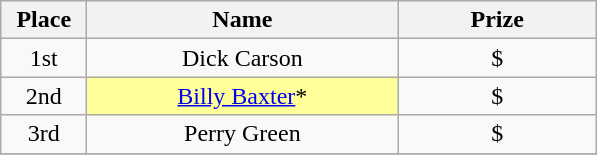<table class="wikitable">
<tr>
<th width="50">Place</th>
<th width="200">Name</th>
<th width="125">Prize</th>
</tr>
<tr>
<td align = "center">1st</td>
<td align = "center">Dick Carson</td>
<td align = "center">$</td>
</tr>
<tr>
<td align = "center">2nd</td>
<td align = "center" bgcolor="#FFFF99"><a href='#'>Billy Baxter</a>*</td>
<td align = "center">$</td>
</tr>
<tr>
<td align = "center">3rd</td>
<td align = "center">Perry Green</td>
<td align = "center">$</td>
</tr>
<tr>
</tr>
</table>
